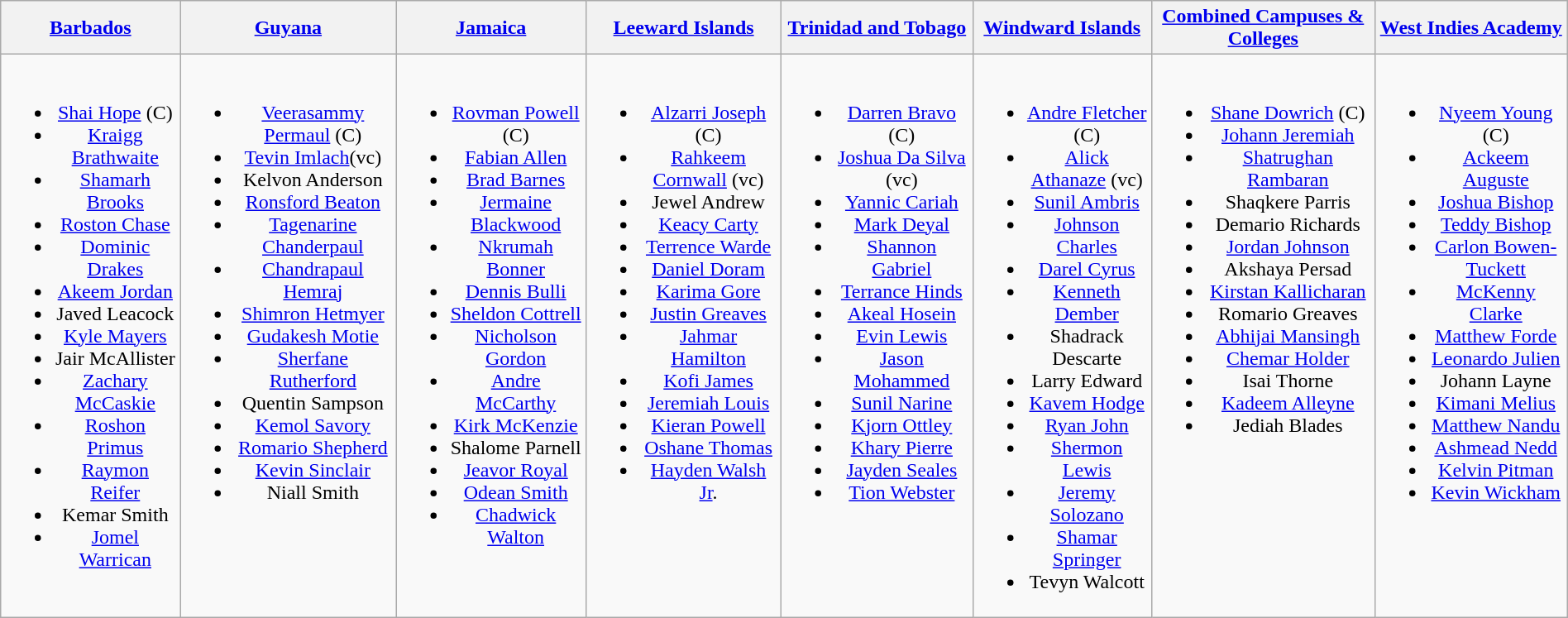<table class="wikitable" style="text-align:center; margin:auto">
<tr>
<th><a href='#'>Barbados</a> <br><small></small></th>
<th><a href='#'>Guyana</a> <br><small></small></th>
<th><a href='#'>Jamaica</a>  <br><small></small></th>
<th><a href='#'>Leeward Islands</a>  <br><small></small></th>
<th><a href='#'>Trinidad and Tobago</a> <br><small></small></th>
<th><a href='#'>Windward Islands</a>  <br><small></small></th>
<th><a href='#'>Combined Campuses & Colleges</a> <br><small></small></th>
<th><a href='#'>West Indies Academy</a> <br><small></small></th>
</tr>
<tr style="vertical-align:top">
<td><br><ul><li><a href='#'>Shai Hope</a> (C)</li><li><a href='#'>Kraigg Brathwaite</a></li><li><a href='#'>Shamarh Brooks</a></li><li><a href='#'>Roston Chase</a></li><li><a href='#'>Dominic Drakes</a></li><li><a href='#'>Akeem Jordan</a></li><li>Javed Leacock</li><li><a href='#'>Kyle Mayers</a></li><li>Jair McAllister</li><li><a href='#'>Zachary McCaskie</a></li><li><a href='#'>Roshon Primus</a></li><li><a href='#'>Raymon Reifer</a></li><li>Kemar Smith</li><li><a href='#'>Jomel Warrican</a></li></ul></td>
<td><br><ul><li><a href='#'>Veerasammy Permaul</a> (C)</li><li><a href='#'>Tevin Imlach</a>(vc)</li><li>Kelvon Anderson</li><li><a href='#'>Ronsford Beaton</a></li><li><a href='#'>Tagenarine Chanderpaul</a></li><li><a href='#'>Chandrapaul Hemraj</a></li><li><a href='#'>Shimron Hetmyer</a></li><li><a href='#'>Gudakesh Motie</a></li><li><a href='#'>Sherfane Rutherford</a></li><li>Quentin Sampson</li><li><a href='#'>Kemol Savory</a></li><li><a href='#'>Romario Shepherd</a></li><li><a href='#'>Kevin Sinclair</a></li><li>Niall Smith</li></ul></td>
<td><br><ul><li><a href='#'>Rovman Powell</a> (C)</li><li><a href='#'>Fabian Allen</a></li><li><a href='#'>Brad Barnes</a></li><li><a href='#'>Jermaine Blackwood</a></li><li><a href='#'>Nkrumah Bonner</a></li><li><a href='#'>Dennis Bulli</a></li><li><a href='#'>Sheldon Cottrell</a></li><li><a href='#'>Nicholson Gordon</a></li><li><a href='#'>Andre McCarthy</a></li><li><a href='#'>Kirk McKenzie</a></li><li>Shalome Parnell</li><li><a href='#'>Jeavor Royal</a></li><li><a href='#'>Odean Smith</a></li><li><a href='#'>Chadwick Walton</a></li></ul></td>
<td><br><ul><li><a href='#'>Alzarri Joseph</a> (C)</li><li><a href='#'>Rahkeem Cornwall</a> (vc)</li><li>Jewel Andrew</li><li><a href='#'>Keacy Carty</a></li><li><a href='#'>Terrence Warde</a></li><li><a href='#'>Daniel Doram</a></li><li><a href='#'>Karima Gore</a></li><li><a href='#'>Justin Greaves</a></li><li><a href='#'>Jahmar Hamilton</a></li><li><a href='#'>Kofi James</a></li><li><a href='#'>Jeremiah Louis</a></li><li><a href='#'>Kieran Powell</a></li><li><a href='#'>Oshane Thomas</a></li><li><a href='#'>Hayden Walsh Jr</a>.</li></ul></td>
<td><br><ul><li><a href='#'>Darren Bravo</a> (C)</li><li><a href='#'>Joshua Da Silva</a> (vc)</li><li><a href='#'>Yannic Cariah</a></li><li><a href='#'>Mark Deyal</a></li><li><a href='#'>Shannon Gabriel</a></li><li><a href='#'>Terrance Hinds</a></li><li><a href='#'>Akeal Hosein</a></li><li><a href='#'>Evin Lewis</a></li><li><a href='#'>Jason Mohammed</a></li><li><a href='#'>Sunil Narine</a></li><li><a href='#'>Kjorn Ottley</a></li><li><a href='#'>Khary Pierre</a></li><li><a href='#'>Jayden Seales</a></li><li><a href='#'>Tion Webster</a></li></ul></td>
<td><br><ul><li><a href='#'>Andre Fletcher</a> (C)</li><li><a href='#'>Alick Athanaze</a> (vc)</li><li><a href='#'>Sunil Ambris</a></li><li><a href='#'>Johnson Charles</a></li><li><a href='#'>Darel Cyrus</a></li><li><a href='#'>Kenneth Dember</a></li><li>Shadrack Descarte</li><li>Larry Edward</li><li><a href='#'>Kavem Hodge</a></li><li><a href='#'>Ryan John</a></li><li><a href='#'>Shermon Lewis</a></li><li><a href='#'>Jeremy Solozano</a></li><li><a href='#'>Shamar Springer</a></li><li>Tevyn Walcott</li></ul></td>
<td><br><ul><li><a href='#'>Shane Dowrich</a> (C)</li><li><a href='#'>Johann Jeremiah</a></li><li><a href='#'>Shatrughan Rambaran</a></li><li>Shaqkere Parris</li><li>Demario Richards</li><li><a href='#'>Jordan Johnson</a></li><li>Akshaya Persad</li><li><a href='#'>Kirstan Kallicharan</a></li><li>Romario Greaves</li><li><a href='#'>Abhijai Mansingh</a></li><li><a href='#'>Chemar Holder</a></li><li>Isai Thorne</li><li><a href='#'>Kadeem Alleyne</a></li><li>Jediah Blades</li></ul></td>
<td><br><ul><li><a href='#'>Nyeem Young</a> (C)</li><li><a href='#'>Ackeem Auguste</a></li><li><a href='#'>Joshua Bishop</a></li><li><a href='#'>Teddy Bishop</a></li><li><a href='#'>Carlon Bowen-Tuckett</a></li><li><a href='#'>McKenny Clarke</a></li><li><a href='#'>Matthew Forde</a></li><li><a href='#'>Leonardo Julien</a></li><li>Johann Layne</li><li><a href='#'>Kimani Melius</a></li><li><a href='#'>Matthew Nandu</a></li><li><a href='#'>Ashmead Nedd</a></li><li><a href='#'>Kelvin Pitman</a></li><li><a href='#'>Kevin Wickham</a></li></ul></td>
</tr>
</table>
